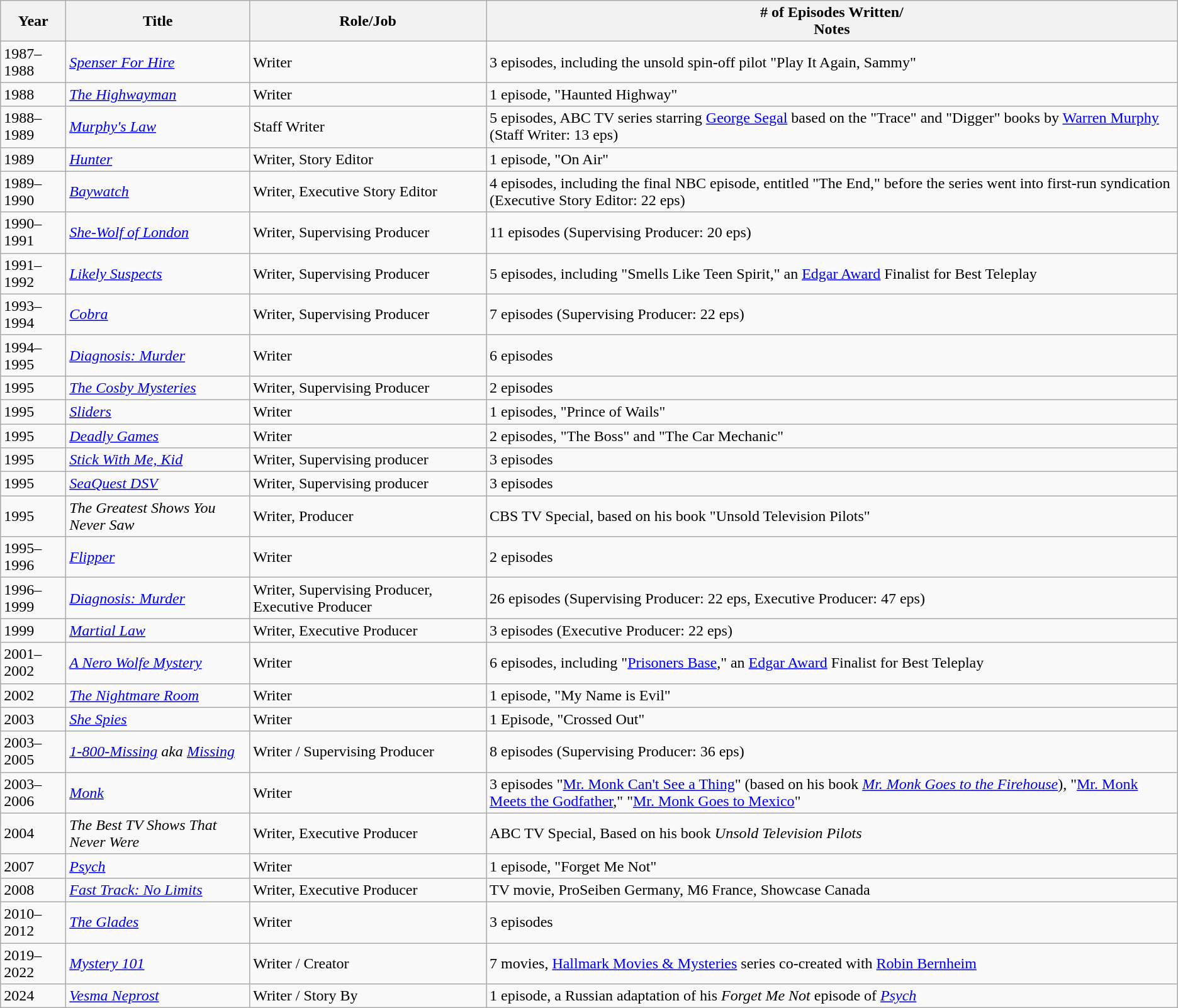<table class="wikitable sortable">
<tr style="text-align:center;">
<th>Year</th>
<th>Title</th>
<th>Role/Job</th>
<th># of Episodes Written/<br>Notes</th>
</tr>
<tr>
<td>1987–1988</td>
<td><em><a href='#'>Spenser For Hire</a></em></td>
<td>Writer</td>
<td>3 episodes, including the unsold spin-off pilot "Play It Again, Sammy"</td>
</tr>
<tr>
<td>1988</td>
<td><em><a href='#'>The Highwayman</a></em></td>
<td>Writer</td>
<td>1 episode, "Haunted Highway"</td>
</tr>
<tr>
<td>1988–1989</td>
<td><em><a href='#'>Murphy's Law</a></em></td>
<td>Staff Writer</td>
<td>5 episodes, ABC TV series starring <a href='#'>George Segal</a> based on the "Trace" and "Digger" books by <a href='#'>Warren Murphy</a> (Staff Writer: 13 eps)</td>
</tr>
<tr>
<td>1989</td>
<td><em><a href='#'>Hunter</a></em></td>
<td>Writer, Story Editor</td>
<td>1 episode, "On Air"</td>
</tr>
<tr>
<td>1989–1990</td>
<td><em><a href='#'>Baywatch</a></em></td>
<td>Writer, Executive Story Editor</td>
<td>4 episodes, including the final NBC episode, entitled "The End," before the series went into first-run syndication (Executive Story Editor: 22 eps)</td>
</tr>
<tr>
<td>1990–1991</td>
<td><em><a href='#'>She-Wolf of London</a></em></td>
<td>Writer, Supervising Producer</td>
<td>11 episodes (Supervising Producer: 20 eps)</td>
</tr>
<tr>
<td>1991–1992</td>
<td><em><a href='#'>Likely Suspects</a></em></td>
<td>Writer, Supervising Producer</td>
<td>5 episodes, including "Smells Like Teen Spirit," an <a href='#'>Edgar Award</a> Finalist for Best Teleplay</td>
</tr>
<tr>
<td>1993–1994</td>
<td><em><a href='#'>Cobra</a></em></td>
<td>Writer, Supervising Producer</td>
<td>7 episodes (Supervising Producer: 22 eps)</td>
</tr>
<tr>
<td>1994–1995</td>
<td><em><a href='#'>Diagnosis: Murder</a></em></td>
<td>Writer</td>
<td>6 episodes</td>
</tr>
<tr>
<td>1995</td>
<td><em><a href='#'>The Cosby Mysteries</a></em></td>
<td>Writer, Supervising Producer</td>
<td>2 episodes</td>
</tr>
<tr>
<td>1995</td>
<td><em><a href='#'>Sliders</a></em></td>
<td>Writer</td>
<td>1 episodes, "Prince of Wails"</td>
</tr>
<tr>
<td>1995</td>
<td><em><a href='#'>Deadly Games</a></em></td>
<td>Writer</td>
<td>2 episodes, "The Boss" and "The Car Mechanic"</td>
</tr>
<tr>
<td>1995</td>
<td><em><a href='#'>Stick With Me, Kid</a></em></td>
<td>Writer, Supervising producer</td>
<td>3 episodes</td>
</tr>
<tr>
<td>1995</td>
<td><em><a href='#'>SeaQuest DSV</a></em></td>
<td>Writer, Supervising producer</td>
<td>3 episodes</td>
</tr>
<tr>
<td>1995</td>
<td><em>The Greatest Shows You Never Saw</em></td>
<td>Writer, Producer</td>
<td>CBS TV Special, based on his book "Unsold Television Pilots"</td>
</tr>
<tr>
<td>1995–1996</td>
<td><em><a href='#'>Flipper</a></em></td>
<td>Writer</td>
<td>2 episodes</td>
</tr>
<tr>
<td>1996–1999</td>
<td><em><a href='#'>Diagnosis: Murder</a></em></td>
<td>Writer, Supervising Producer, Executive Producer</td>
<td>26 episodes (Supervising Producer: 22 eps, Executive Producer: 47 eps)</td>
</tr>
<tr>
<td>1999</td>
<td><em><a href='#'>Martial Law</a></em></td>
<td>Writer, Executive Producer</td>
<td>3 episodes (Executive Producer: 22 eps)</td>
</tr>
<tr>
<td>2001–2002</td>
<td><em><a href='#'>A Nero Wolfe Mystery</a></em></td>
<td>Writer</td>
<td>6 episodes, including "<a href='#'>Prisoners Base</a>," an <a href='#'>Edgar Award</a> Finalist for Best Teleplay</td>
</tr>
<tr>
<td>2002</td>
<td><em><a href='#'>The Nightmare Room</a></em></td>
<td>Writer</td>
<td>1 episode, "My Name is Evil"</td>
</tr>
<tr>
<td>2003</td>
<td><em><a href='#'>She Spies</a></em></td>
<td>Writer</td>
<td>1 Episode, "Crossed Out"</td>
</tr>
<tr>
<td>2003–2005</td>
<td><em><a href='#'>1-800-Missing</a> aka <a href='#'>Missing</a></em></td>
<td>Writer / Supervising Producer</td>
<td>8 episodes (Supervising Producer: 36 eps)</td>
</tr>
<tr>
<td>2003–2006</td>
<td><em><a href='#'>Monk</a></em></td>
<td>Writer</td>
<td>3 episodes "<a href='#'>Mr. Monk Can't See a Thing</a>" (based on his book <em><a href='#'>Mr. Monk Goes to the Firehouse</a></em>), "<a href='#'>Mr. Monk Meets the Godfather</a>," "<a href='#'>Mr. Monk Goes to Mexico</a>"</td>
</tr>
<tr>
<td>2004</td>
<td><em>The Best TV Shows That Never Were</em></td>
<td>Writer, Executive Producer</td>
<td>ABC TV Special, Based on his book <em>Unsold Television Pilots</em></td>
</tr>
<tr>
<td>2007</td>
<td><em><a href='#'>Psych</a></em></td>
<td>Writer</td>
<td>1 episode, "Forget Me Not"</td>
</tr>
<tr>
<td>2008</td>
<td><em><a href='#'>Fast Track: No Limits</a></em></td>
<td>Writer, Executive Producer</td>
<td>TV movie, ProSeiben Germany, M6 France, Showcase Canada</td>
</tr>
<tr>
<td>2010–2012</td>
<td><em><a href='#'>The Glades</a></em></td>
<td>Writer</td>
<td>3 episodes</td>
</tr>
<tr>
<td>2019–2022</td>
<td><em><a href='#'>Mystery 101</a></em></td>
<td>Writer / Creator</td>
<td>7 movies, <a href='#'>Hallmark Movies & Mysteries</a> series co-created with <a href='#'>Robin Bernheim</a></td>
</tr>
<tr>
<td>2024</td>
<td><em><a href='#'>Vesma Neprost</a></em></td>
<td>Writer / Story By</td>
<td>1 episode, a Russian adaptation of his <em>Forget Me Not</em> episode of <em><a href='#'>Psych</a></em></td>
</tr>
</table>
